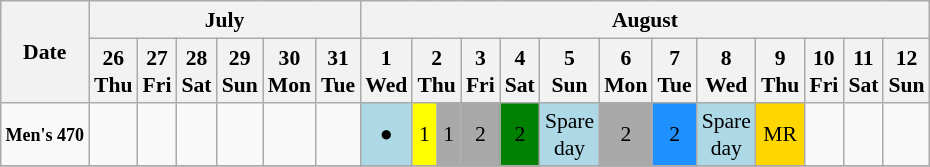<table class="wikitable" style="margin:0.5em auto; font-size:90%; line-height:1.25em;">
<tr>
<th rowspan=2>Date</th>
<th colspan=6>July</th>
<th colspan=13>August</th>
</tr>
<tr>
<th>26<br>Thu</th>
<th>27<br>Fri</th>
<th>28<br>Sat</th>
<th>29<br>Sun</th>
<th>30<br>Mon</th>
<th>31<br>Tue</th>
<th>1<br>Wed</th>
<th colspan=2>2<br>Thu</th>
<th>3<br>Fri</th>
<th>4<br>Sat</th>
<th>5<br>Sun</th>
<th>6<br>Mon</th>
<th>7<br>Tue</th>
<th>8<br>Wed</th>
<th>9<br>Thu</th>
<th>10<br>Fri</th>
<th>11<br>Sat</th>
<th>12<br>Sun</th>
</tr>
<tr align="center">
<td align="right"><small><strong>Men's 470</strong></small></td>
<td></td>
<td></td>
<td></td>
<td></td>
<td></td>
<td></td>
<td bgcolor=LightBlue><span> ● </span></td>
<td bgcolor=Yellow><span> 1 </span></td>
<td bgcolor=DarkGrey><span> 1 </span></td>
<td bgcolor=DarkGrey><span> 2 </span></td>
<td bgcolor=Green><span> 2 </span></td>
<td bgcolor=LightBlue><span> Spare<br>day </span></td>
<td bgcolor=DarkGrey><span> 2 </span></td>
<td bgcolor=DodgerBlue><span> 2 </span></td>
<td bgcolor=LightBlue><span> Spare<br>day </span></td>
<td bgcolor=Gold><span> MR </span></td>
<td></td>
<td></td>
<td></td>
</tr>
<tr>
</tr>
</table>
